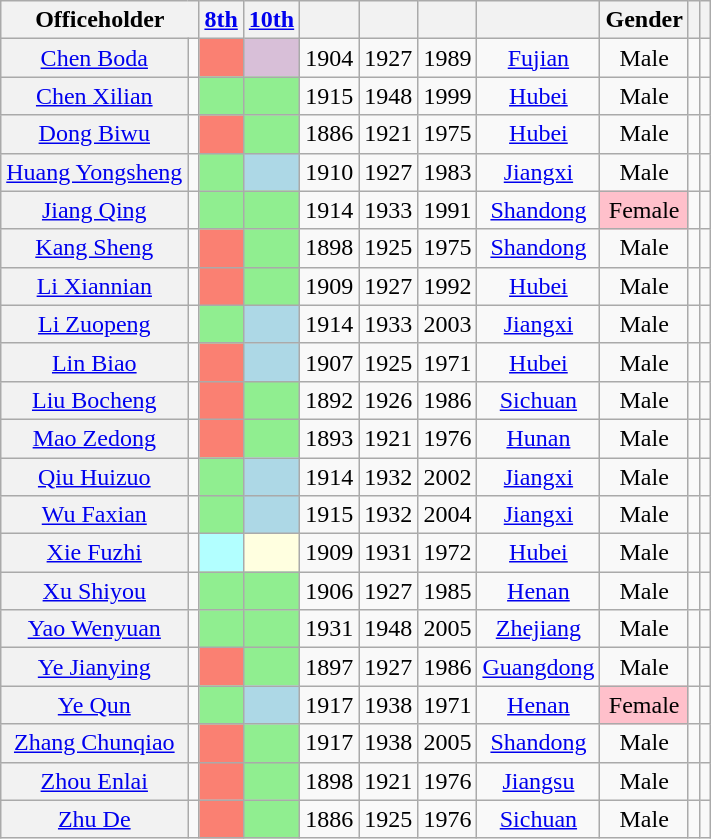<table class="wikitable sortable" style=text-align:center>
<tr>
<th scope=col colspan="2">Officeholder</th>
<th scope=col><a href='#'>8th</a></th>
<th scope=col><a href='#'>10th</a></th>
<th scope=col></th>
<th scope=col></th>
<th scope=col></th>
<th scope=col></th>
<th scope=col>Gender</th>
<th scope=col></th>
<th scope=col class="unsortable"></th>
</tr>
<tr>
<th align="center" scope="row" style="font-weight:normal;"><a href='#'>Chen Boda</a></th>
<td></td>
<td bgcolor = Salmon></td>
<td bgcolor = Thistle></td>
<td>1904</td>
<td>1927</td>
<td>1989</td>
<td><a href='#'>Fujian</a></td>
<td>Male</td>
<td></td>
<td></td>
</tr>
<tr>
<th align="center" scope="row" style="font-weight:normal;"><a href='#'>Chen Xilian</a></th>
<td></td>
<td bgcolor = LightGreen></td>
<td bgcolor = LightGreen></td>
<td>1915</td>
<td>1948</td>
<td>1999</td>
<td><a href='#'>Hubei</a></td>
<td>Male</td>
<td></td>
<td></td>
</tr>
<tr>
<th align="center" scope="row" style="font-weight:normal;"><a href='#'>Dong Biwu</a></th>
<td></td>
<td bgcolor = Salmon></td>
<td bgcolor = LightGreen></td>
<td>1886</td>
<td>1921</td>
<td>1975</td>
<td><a href='#'>Hubei</a></td>
<td>Male</td>
<td></td>
<td></td>
</tr>
<tr>
<th align="center" scope="row" style="font-weight:normal;"><a href='#'>Huang Yongsheng</a></th>
<td></td>
<td bgcolor = LightGreen></td>
<td bgcolor = LightBlue></td>
<td>1910</td>
<td>1927</td>
<td>1983</td>
<td><a href='#'>Jiangxi</a></td>
<td>Male</td>
<td></td>
<td></td>
</tr>
<tr>
<th align="center" scope="row" style="font-weight:normal;"><a href='#'>Jiang Qing</a></th>
<td></td>
<td bgcolor = LightGreen></td>
<td bgcolor = LightGreen></td>
<td>1914</td>
<td>1933</td>
<td>1991</td>
<td><a href='#'>Shandong</a></td>
<td style="background: Pink">Female</td>
<td></td>
<td></td>
</tr>
<tr>
<th align="center" scope="row" style="font-weight:normal;"><a href='#'>Kang Sheng</a></th>
<td></td>
<td bgcolor = Salmon></td>
<td bgcolor = LightGreen></td>
<td>1898</td>
<td>1925</td>
<td>1975</td>
<td><a href='#'>Shandong</a></td>
<td>Male</td>
<td></td>
<td></td>
</tr>
<tr>
<th align="center" scope="row" style="font-weight:normal;"><a href='#'>Li Xiannian</a></th>
<td></td>
<td bgcolor = Salmon></td>
<td bgcolor = LightGreen></td>
<td>1909</td>
<td>1927</td>
<td>1992</td>
<td><a href='#'>Hubei</a></td>
<td>Male</td>
<td></td>
<td></td>
</tr>
<tr>
<th align="center" scope="row" style="font-weight:normal;"><a href='#'>Li Zuopeng</a></th>
<td></td>
<td bgcolor = LightGreen></td>
<td bgcolor = LightBlue></td>
<td>1914</td>
<td>1933</td>
<td>2003</td>
<td><a href='#'>Jiangxi</a></td>
<td>Male</td>
<td></td>
<td></td>
</tr>
<tr>
<th align="center" scope="row" style="font-weight:normal;"><a href='#'>Lin Biao</a></th>
<td></td>
<td bgcolor = Salmon></td>
<td bgcolor = LightBlue></td>
<td>1907</td>
<td>1925</td>
<td>1971</td>
<td><a href='#'>Hubei</a></td>
<td>Male</td>
<td></td>
<td></td>
</tr>
<tr>
<th align="center" scope="row" style="font-weight:normal;"><a href='#'>Liu Bocheng</a></th>
<td></td>
<td bgcolor = Salmon></td>
<td bgcolor = LightGreen></td>
<td>1892</td>
<td>1926</td>
<td>1986</td>
<td><a href='#'>Sichuan</a></td>
<td>Male</td>
<td></td>
<td></td>
</tr>
<tr>
<th align="center" scope="row" style="font-weight:normal;"><a href='#'>Mao Zedong</a></th>
<td></td>
<td bgcolor = Salmon></td>
<td bgcolor = LightGreen></td>
<td>1893</td>
<td>1921</td>
<td>1976</td>
<td><a href='#'>Hunan</a></td>
<td>Male</td>
<td></td>
<td></td>
</tr>
<tr>
<th align="center" scope="row" style="font-weight:normal;"><a href='#'>Qiu Huizuo</a></th>
<td></td>
<td bgcolor = LightGreen></td>
<td bgcolor = LightBlue></td>
<td>1914</td>
<td>1932</td>
<td>2002</td>
<td><a href='#'>Jiangxi</a></td>
<td>Male</td>
<td></td>
<td></td>
</tr>
<tr>
<th align="center" scope="row" style="font-weight:normal;"><a href='#'>Wu Faxian</a></th>
<td></td>
<td bgcolor = LightGreen></td>
<td bgcolor = LightBlue></td>
<td>1915</td>
<td>1932</td>
<td>2004</td>
<td><a href='#'>Jiangxi</a></td>
<td>Male</td>
<td></td>
<td></td>
</tr>
<tr>
<th align="center" scope="row" style="font-weight:normal;"><a href='#'>Xie Fuzhi</a></th>
<td></td>
<td bgcolor = #B2FFFF></td>
<td bgcolor = LightYellow></td>
<td>1909</td>
<td>1931</td>
<td>1972</td>
<td><a href='#'>Hubei</a></td>
<td>Male</td>
<td></td>
<td></td>
</tr>
<tr>
<th align="center" scope="row" style="font-weight:normal;"><a href='#'>Xu Shiyou</a></th>
<td></td>
<td bgcolor = LightGreen></td>
<td bgcolor = LightGreen></td>
<td>1906</td>
<td>1927</td>
<td>1985</td>
<td><a href='#'>Henan</a></td>
<td>Male</td>
<td></td>
<td></td>
</tr>
<tr>
<th align="center" scope="row" style="font-weight:normal;"><a href='#'>Yao Wenyuan</a></th>
<td></td>
<td bgcolor = LightGreen></td>
<td bgcolor = LightGreen></td>
<td>1931</td>
<td>1948</td>
<td>2005</td>
<td><a href='#'>Zhejiang</a></td>
<td>Male</td>
<td></td>
<td></td>
</tr>
<tr>
<th align="center" scope="row" style="font-weight:normal;"><a href='#'>Ye Jianying</a></th>
<td></td>
<td bgcolor = Salmon></td>
<td bgcolor = LightGreen></td>
<td>1897</td>
<td>1927</td>
<td>1986</td>
<td><a href='#'>Guangdong</a></td>
<td>Male</td>
<td></td>
<td></td>
</tr>
<tr>
<th align="center" scope="row" style="font-weight:normal;"><a href='#'>Ye Qun</a></th>
<td></td>
<td bgcolor = LightGreen></td>
<td bgcolor = LightBlue></td>
<td>1917</td>
<td>1938</td>
<td>1971</td>
<td><a href='#'>Henan</a></td>
<td style="background: Pink">Female</td>
<td></td>
<td></td>
</tr>
<tr>
<th align="center" scope="row" style="font-weight:normal;"><a href='#'>Zhang Chunqiao</a></th>
<td></td>
<td bgcolor = Salmon></td>
<td bgcolor = LightGreen></td>
<td>1917</td>
<td>1938</td>
<td>2005</td>
<td><a href='#'>Shandong</a></td>
<td>Male</td>
<td></td>
<td></td>
</tr>
<tr>
<th align="center" scope="row" style="font-weight:normal;"><a href='#'>Zhou Enlai</a></th>
<td></td>
<td bgcolor = Salmon></td>
<td bgcolor = LightGreen></td>
<td>1898</td>
<td>1921</td>
<td>1976</td>
<td><a href='#'>Jiangsu</a></td>
<td>Male</td>
<td></td>
<td></td>
</tr>
<tr>
<th align="center" scope="row" style="font-weight:normal;"><a href='#'>Zhu De</a></th>
<td></td>
<td bgcolor = Salmon></td>
<td bgcolor = LightGreen></td>
<td>1886</td>
<td>1925</td>
<td>1976</td>
<td><a href='#'>Sichuan</a></td>
<td>Male</td>
<td></td>
<td></td>
</tr>
</table>
